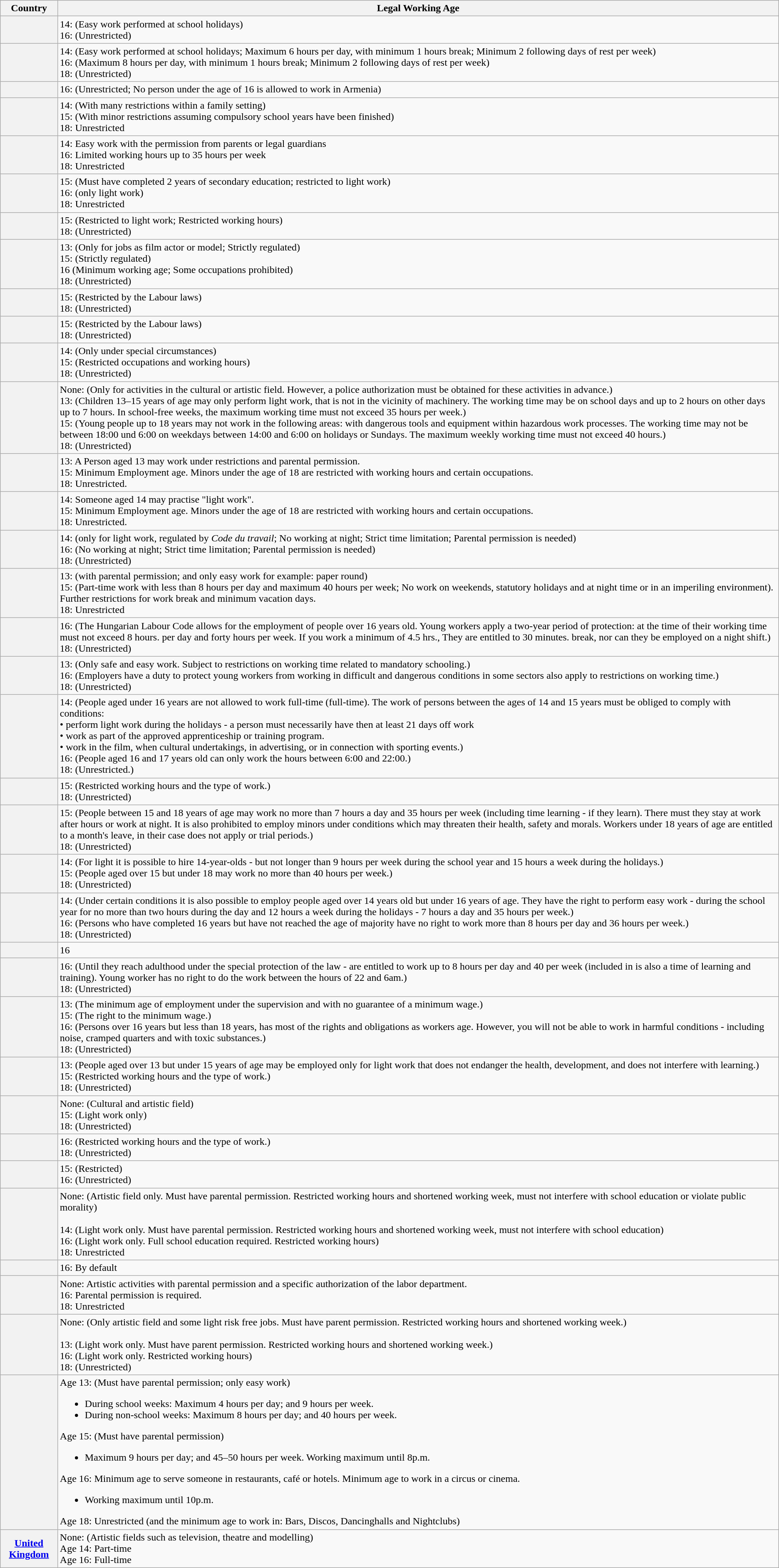<table class="wikitable">
<tr>
<th>Country</th>
<th>Legal Working Age</th>
</tr>
<tr>
<th style="text-align: left;"></th>
<td>14: (Easy work performed at school holidays)<br>16: (Unrestricted)</td>
</tr>
<tr>
<th style="text-align: left;"></th>
<td>14: (Easy work performed at school holidays; Maximum 6 hours per day, with minimum 1 hours break; Minimum 2 following days of rest per week)<br> 16: (Maximum 8 hours per day, with minimum 1 hours break; Minimum 2 following days of rest per week)<br>18: (Unrestricted)</td>
</tr>
<tr>
<th style="text-align: left;"></th>
<td>16: (Unrestricted; No person under the age of 16 is allowed to work in Armenia)</td>
</tr>
<tr>
<th style="text-align: left;"></th>
<td>14: (With many restrictions within a family setting)<br> 15: (With minor restrictions assuming compulsory school years have been finished)<br> 18: Unrestricted</td>
</tr>
<tr>
<th style="text-align: left;"></th>
<td>14: Easy work with the permission from parents or legal guardians<br> 16: Limited working hours up to 35 hours per week<br> 18: Unrestricted</td>
</tr>
<tr>
<th style="text-align: left;"></th>
<td>15: (Must have completed 2 years of secondary education; restricted to light work)<br>16: (only light work)<br>18: Unrestricted</td>
</tr>
<tr>
<th style="text-align: left;"></th>
<td>15: (Restricted to light work; Restricted working hours)<br>18: (Unrestricted)</td>
</tr>
<tr>
<th style="text-align: left;"></th>
<td>13: (Only for jobs as film actor or model; Strictly regulated)<br>15: (Strictly regulated)<br>16 (Minimum working age; Some occupations prohibited)<br>18: (Unrestricted)</td>
</tr>
<tr>
<th style="text-align: left;"></th>
<td>15: (Restricted by the Labour laws)<br>18: (Unrestricted)</td>
</tr>
<tr>
<th style="text-align: left;"></th>
<td>15: (Restricted by the Labour laws)<br>18: (Unrestricted)</td>
</tr>
<tr>
<th style="text-align: left;"></th>
<td>14: (Only under special circumstances)<br>15: (Restricted occupations and working hours)<br>18: (Unrestricted)</td>
</tr>
<tr>
<th style="text-align: left;"></th>
<td>None: (Only for activities in the cultural or artistic field. However, a police authorization must be obtained for these activities in advance.)<br>13: (Children 13–15 years of age may only perform light work, that is not in the vicinity of machinery. The working time may be on school days and up to 2 hours on other days up to 7 hours. In school-free weeks, the maximum working time must not exceed 35 hours per week.)<br>15: (Young people up to 18 years may not work in the following areas: with dangerous tools and equipment within hazardous work processes. The working time may not be between 18:00 und 6:00 on weekdays between 14:00 and 6:00 on holidays or Sundays. The maximum weekly working time must not exceed 40 hours.)<br>18: (Unrestricted)</td>
</tr>
<tr>
<th style="text-align: left;"></th>
<td>13: A Person aged 13 may work under restrictions and parental permission.<br> 15: Minimum Employment age. Minors under the age of 18 are restricted with working hours and certain occupations.<br> 18: Unrestricted.</td>
</tr>
<tr>
<th style="text-align: left;"></th>
<td>14: Someone aged 14 may practise "light work".<br>15: Minimum Employment age. Minors under the age of 18 are restricted with working hours and certain occupations.<br>18: Unrestricted.</td>
</tr>
<tr>
<th style="text-align: left;"></th>
<td>14: (only for light work, regulated by <em>Code du travail</em>; No working at night; Strict time limitation; Parental permission is needed)<br>  16: (No working at night; Strict time limitation; Parental permission is needed)<br> 18: (Unrestricted)</td>
</tr>
<tr>
<th style="text-align: left;"></th>
<td>13: (with parental permission; and only easy work for example: paper round)<br> 15: (Part-time work with less than 8 hours per day and maximum 40 hours per week; No work on weekends, statutory holidays and at night time or in an imperiling environment). Further restrictions for work break and minimum vacation days.<br>18: Unrestricted</td>
</tr>
<tr>
<th style="text-align: left;"></th>
<td>16: (The Hungarian Labour Code allows for the employment of people over 16 years old. Young workers apply a two-year period of protection: at the time of their working time must not exceed 8 hours. per day and forty hours per week. If you work a minimum of 4.5 hrs., They are entitled to 30 minutes. break, nor can they be employed on a night shift.)<br> 18: (Unrestricted)</td>
</tr>
<tr>
<th style="text-align: left;"></th>
<td>13: (Only safe and easy work. Subject to restrictions on working time related to mandatory schooling.)<br> 16: (Employers have a duty to protect young workers from working in difficult and dangerous conditions in some sectors also apply to restrictions on working time.)<br> 18: (Unrestricted)</td>
</tr>
<tr>
<th style="text-align: left;"></th>
<td>14: (People aged under 16 years are not allowed to work full-time (full-time). The work of persons between the ages of 14 and 15 years must be obliged to comply with conditions:<br>• perform light work during the holidays - a person must necessarily have then at least 21 days off work<br>• work as part of the approved apprenticeship or training program.<br>• work in the film, when cultural undertakings, in advertising, or in connection with sporting events.)<br> 16: (People aged 16 and 17 years old can only work the hours between 6:00 and 22:00.)<br>18: (Unrestricted.)</td>
</tr>
<tr>
<th style="text-align: left;"></th>
<td>15: (Restricted working hours and the type of work.)<br> 18: (Unrestricted)</td>
</tr>
<tr>
<th style="text-align: left;"></th>
<td>15: (People between 15 and 18 years of age may work no more than 7 hours a day and 35 hours per week (including time learning - if they learn). There must they stay at work after hours or work at night. It is also prohibited to employ minors under conditions which may threaten their health, safety and morals. Workers under 18 years of age are entitled to a month's leave, in their case does not apply or trial periods.)<br> 18: (Unrestricted)</td>
</tr>
<tr>
<th style="text-align: left;"></th>
<td>14: (For light it is possible to hire 14-year-olds - but not longer than 9 hours per week during the school year and 15 hours a week during the holidays.)<br> 15: (People aged over 15 but under 18 may work no more than 40 hours per week.)<br> 18: (Unrestricted)</td>
</tr>
<tr>
<th style="text-align: left;"></th>
<td>14: (Under certain conditions it is also possible to employ people aged over 14 years old but under 16 years of age. They have the right to perform easy work - during the school year for no more than two hours during the day and 12 hours a week during the holidays - 7 hours a day and 35 hours per week.)<br> 16: (Persons who have completed 16 years but have not reached the age of majority have no right to work more than 8 hours per day and 36 hours per week.)<br> 18: (Unrestricted)</td>
</tr>
<tr>
<th style="text-align: left;"></th>
<td>16</td>
</tr>
<tr>
<th style="text-align: left;"></th>
<td>16: (Until they reach adulthood under the special protection of the law - are entitled to work up to 8 hours per day and 40 per week (included in is also a time of learning and training). Young worker has no right to do the work between the hours of 22 and 6am.)<br>18: (Unrestricted)</td>
</tr>
<tr>
<th style="text-align: left;"></th>
<td>13: (The minimum age of employment under the supervision and with no guarantee of a minimum wage.)<br> 15: (The right to the minimum wage.)<br> 16: (Persons over 16 years but less than 18 years, has most of the rights and obligations as workers age. However, you will not be able to work in harmful conditions - including noise, cramped quarters and with toxic substances.)<br>18: (Unrestricted)</td>
</tr>
<tr>
<th style="text-align: left;"></th>
<td>13: (People aged over 13 but under 15 years of age may be employed only for light work that does not endanger the health, development, and does not interfere with learning.)<br> 15: (Restricted working hours and the type of work.)<br>18: (Unrestricted)</td>
</tr>
<tr>
<th style="text-align: left;"></th>
<td>None: (Cultural and artistic field)<br>15: (Light work only)<br>18: (Unrestricted)</td>
</tr>
<tr>
<th style="text-align: left;"></th>
<td>16: (Restricted working hours and the type of work.)<br> 18: (Unrestricted)</td>
</tr>
<tr>
<th style="text-align: left;"></th>
<td>15: (Restricted)<br>16: (Unrestricted)</td>
</tr>
<tr>
<th style="text-align: left;"></th>
<td>None: (Artistic field only. Must have parental permission. Restricted working hours and shortened working week, must not interfere with school education or violate public morality) <br><br>14: (Light work only. Must have parental permission. Restricted working hours and shortened working week, must not interfere with school education) <br>
16: (Light work only. Full school education required. Restricted working hours)<br>
18: Unrestricted</td>
</tr>
<tr>
<th style="text-align: left;"></th>
<td>16: By default</td>
</tr>
<tr>
<th style="text-align: left;"></th>
<td>None: Artistic activities with parental permission and a specific authorization of the labor department.<br>16: Parental permission is required.<br>18: Unrestricted</td>
</tr>
<tr>
<th style="text-align: left;"></th>
<td>None: (Only artistic field and some light risk free jobs. Must have parent permission. Restricted working hours and shortened working week.)<br><br>13: (Light work only. Must have parent permission. Restricted working hours and shortened working week.)<br>
16: (Light work only. Restricted working hours)<br>
18: (Unrestricted)</td>
</tr>
<tr>
<th style="text-align: left;"></th>
<td>Age 13: (Must have parental permission; only easy work)<br><ul><li>During school weeks: Maximum 4 hours per day; and 9 hours per week.</li><li>During non-school weeks: Maximum 8 hours per day; and 40 hours per week.</li></ul>Age 15: (Must have parental permission)<ul><li>Maximum 9 hours per day; and 45–50 hours per week. Working maximum until 8p.m.</li></ul>Age 16: Minimum age to serve someone in restaurants, café or hotels. Minimum age to work in a circus or cinema.<ul><li>Working maximum until 10p.m.</li></ul>Age 18: Unrestricted (and the minimum age to work in: Bars, Discos, Dancinghalls and Nightclubs)</td>
</tr>
<tr>
<th><a href='#'>United Kingdom</a></th>
<td>None: (Artistic fields such as television, theatre and modelling)<br>Age 14: Part-time <br>Age 16: Full-time  </td>
</tr>
</table>
